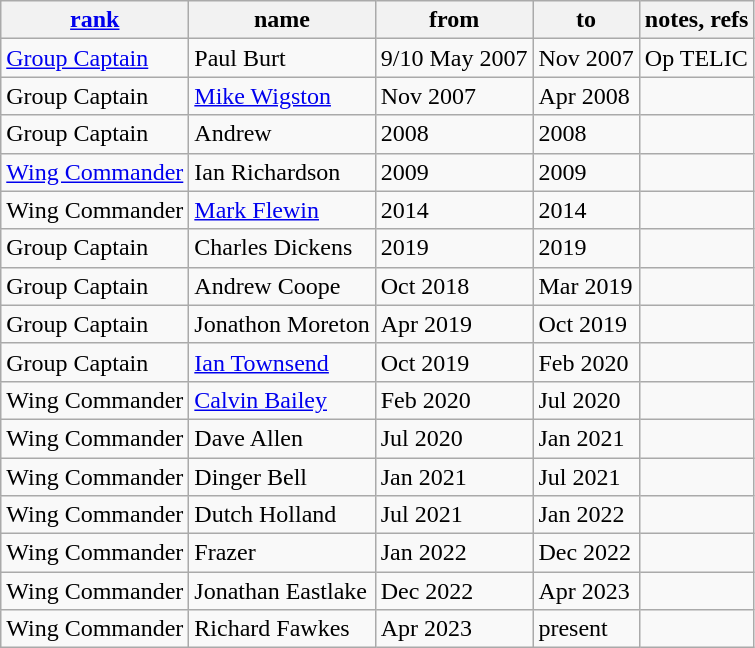<table class="wikitable sortable">
<tr>
<th><a href='#'>rank</a></th>
<th>name</th>
<th>from</th>
<th>to</th>
<th>notes, refs</th>
</tr>
<tr>
<td><a href='#'>Group Captain</a></td>
<td>Paul Burt</td>
<td>9/10 May 2007</td>
<td>Nov 2007</td>
<td>Op TELIC</td>
</tr>
<tr>
<td>Group Captain</td>
<td><a href='#'>Mike Wigston</a></td>
<td>Nov 2007</td>
<td>Apr 2008</td>
<td></td>
</tr>
<tr>
<td>Group Captain</td>
<td>Andrew</td>
<td>2008</td>
<td>2008</td>
<td></td>
</tr>
<tr>
<td><a href='#'>Wing Commander</a></td>
<td>Ian Richardson</td>
<td>2009</td>
<td>2009</td>
<td></td>
</tr>
<tr>
<td>Wing Commander</td>
<td><a href='#'>Mark Flewin</a></td>
<td>2014</td>
<td>2014</td>
<td></td>
</tr>
<tr>
<td>Group Captain</td>
<td>Charles Dickens</td>
<td>2019</td>
<td>2019</td>
<td></td>
</tr>
<tr>
<td>Group Captain</td>
<td>Andrew Coope</td>
<td>Oct 2018</td>
<td>Mar 2019</td>
<td></td>
</tr>
<tr>
<td>Group Captain</td>
<td>Jonathon Moreton</td>
<td>Apr 2019</td>
<td>Oct 2019</td>
<td></td>
</tr>
<tr>
<td>Group Captain</td>
<td><a href='#'>Ian Townsend</a></td>
<td>Oct 2019</td>
<td>Feb 2020</td>
<td></td>
</tr>
<tr>
<td>Wing Commander</td>
<td><a href='#'>Calvin Bailey</a></td>
<td>Feb 2020</td>
<td>Jul 2020</td>
<td></td>
</tr>
<tr>
<td>Wing Commander</td>
<td>Dave Allen</td>
<td>Jul 2020</td>
<td>Jan 2021</td>
<td></td>
</tr>
<tr>
<td>Wing Commander</td>
<td>Dinger Bell</td>
<td>Jan 2021</td>
<td>Jul 2021</td>
<td></td>
</tr>
<tr>
<td>Wing Commander</td>
<td>Dutch Holland</td>
<td>Jul 2021</td>
<td>Jan 2022</td>
<td></td>
</tr>
<tr>
<td>Wing Commander</td>
<td>Frazer</td>
<td>Jan 2022</td>
<td>Dec 2022</td>
<td></td>
</tr>
<tr>
<td>Wing Commander</td>
<td>Jonathan Eastlake</td>
<td>Dec 2022</td>
<td>Apr 2023</td>
<td></td>
</tr>
<tr>
<td>Wing Commander</td>
<td>Richard Fawkes</td>
<td>Apr 2023</td>
<td>present</td>
<td></td>
</tr>
</table>
